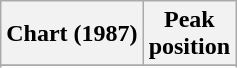<table class="wikitable sortable">
<tr>
<th>Chart (1987)</th>
<th>Peak<br>position</th>
</tr>
<tr>
</tr>
<tr>
</tr>
<tr>
</tr>
</table>
